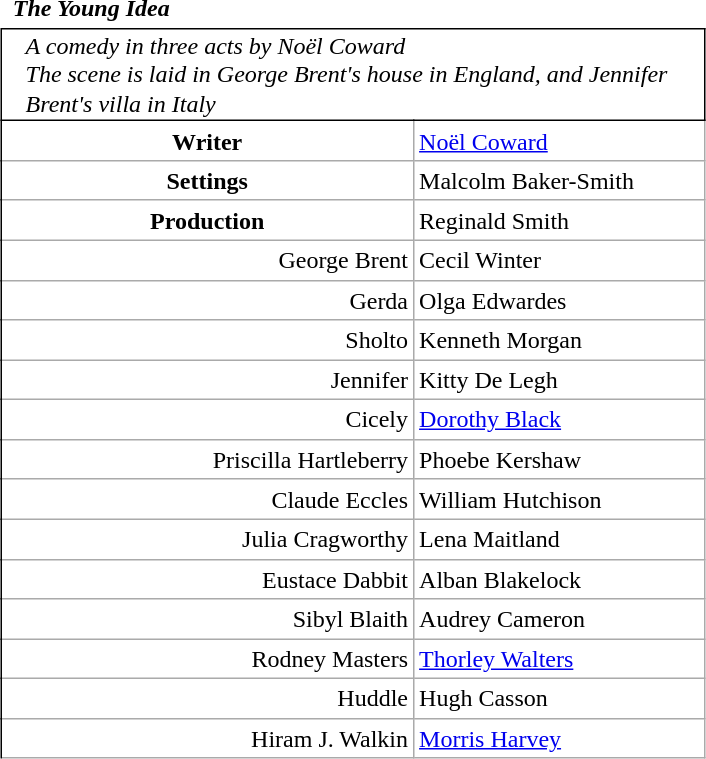<table class="wikitable mw-collapsible mw-collapsed" style="vertical-align:top;margin:auto 2em;line-height:1.2;max-width:33em;background-color:inherit;border:none;">
<tr>
<td class=unsortable style="border:hidden;line-height:1.67;margin-left:-1em;text-align:center;padding-left:0.5em;min-width:1.0em;"></td>
<td class=unsortable style="border-style:none;padding-left:0.5em;text-align:left;min-width:16.5em;font-weight:700;font-style:italic;">The Young Idea</td>
<td class=unsortable style="border:none;text-align:right;font-weight:normal; font-size:95%; min-width:8.5em;padding-right:0.2em;"></td>
<td class=unsortable style="border:none;min-width:3.5em;padding-left:0;"></td>
<td class=unsortable style="border:hidden;min-width:3.5em;font-size:95%;"></td>
</tr>
<tr>
<td rowspan=100 style="border:none thin;border-right-style :solid;"></td>
<td colspan=3 style="text-align:left;padding:0.1em 1em;font-style:italic;border: solid thin;">A comedy in three acts by Noël Coward<br>The scene is laid in George Brent's house in England, and Jennifer Brent's villa in Italy</td>
</tr>
<tr>
<td style="text-align:center;font-weight:bold;">Writer</td>
<td colspan=2><a href='#'>Noël Coward</a></td>
</tr>
<tr>
<td style="text-align:center;font-weight:bold;">Settings</td>
<td colspan=2>Malcolm Baker-Smith</td>
</tr>
<tr>
<td style="text-align:center;font-weight:bold;">Production</td>
<td colspan=2>Reginald Smith</td>
</tr>
<tr>
<td style="text-align:right;">George Brent</td>
<td colspan=2>Cecil Winter</td>
</tr>
<tr>
<td style="text-align:right;">Gerda</td>
<td colspan=2>Olga Edwardes</td>
</tr>
<tr>
<td style="text-align:right;">Sholto</td>
<td colspan=2>Kenneth Morgan</td>
</tr>
<tr>
<td style="text-align:right;">Jennifer</td>
<td colspan=2>Kitty De Legh</td>
</tr>
<tr>
<td style="text-align:right;">Cicely</td>
<td colspan=2><a href='#'>Dorothy Black</a></td>
</tr>
<tr>
<td style="text-align:right;">Priscilla Hartleberry</td>
<td colspan=2>Phoebe Kershaw</td>
</tr>
<tr>
<td style="text-align:right;">Claude Eccles</td>
<td colspan=2>William Hutchison</td>
</tr>
<tr>
<td style="text-align:right;">Julia Cragworthy</td>
<td colspan=2>Lena Maitland</td>
</tr>
<tr>
<td style="text-align:right;">Eustace Dabbit</td>
<td colspan=2>Alban Blakelock</td>
</tr>
<tr>
<td style="text-align:right;">Sibyl Blaith</td>
<td colspan=2>Audrey Cameron</td>
</tr>
<tr>
<td style="text-align:right;">Rodney Masters</td>
<td colspan=2><a href='#'>Thorley Walters</a></td>
</tr>
<tr>
<td style="text-align:right;">Huddle</td>
<td colspan=2>Hugh Casson</td>
</tr>
<tr>
<td style="text-align:right;">Hiram J. Walkin</td>
<td colspan=2><a href='#'>Morris Harvey</a></td>
</tr>
</table>
